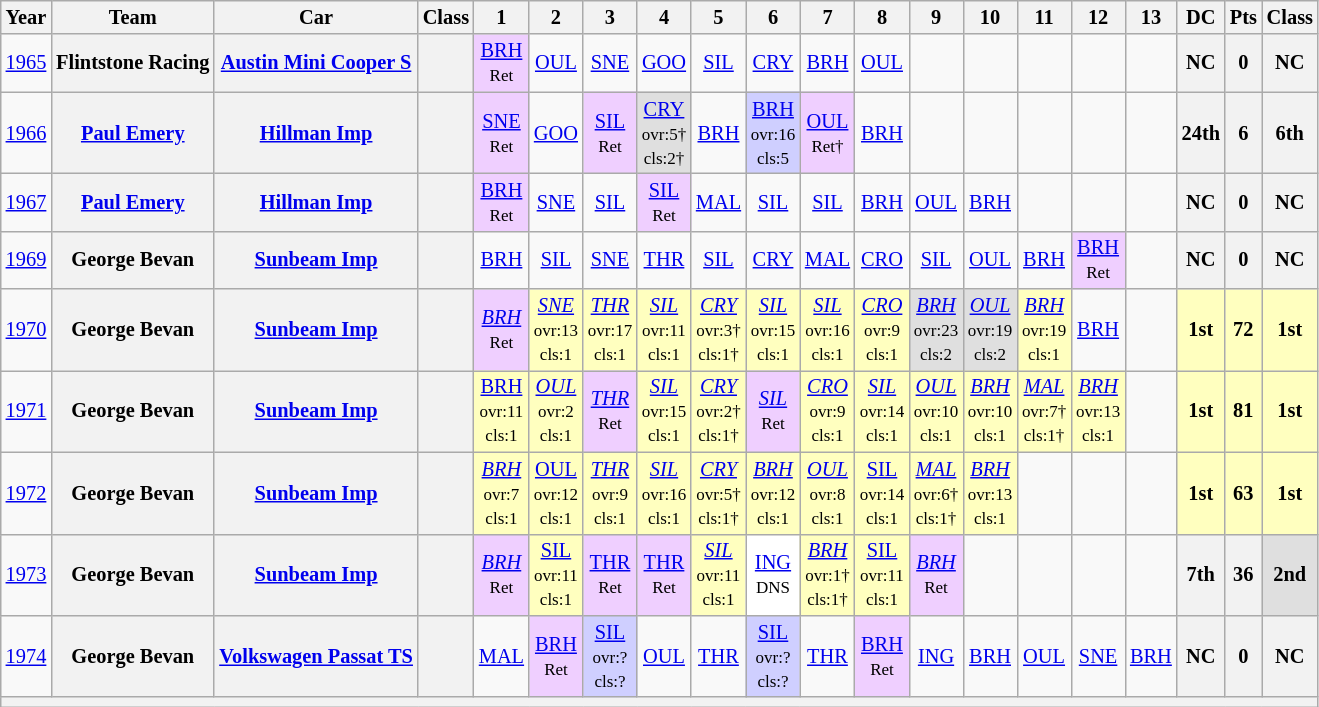<table class="wikitable" style="text-align:center; font-size:85%">
<tr>
<th>Year</th>
<th>Team</th>
<th>Car</th>
<th>Class</th>
<th>1</th>
<th>2</th>
<th>3</th>
<th>4</th>
<th>5</th>
<th>6</th>
<th>7</th>
<th>8</th>
<th>9</th>
<th>10</th>
<th>11</th>
<th>12</th>
<th>13</th>
<th>DC</th>
<th>Pts</th>
<th>Class</th>
</tr>
<tr>
<td><a href='#'>1965</a></td>
<th>Flintstone Racing</th>
<th><a href='#'>Austin Mini Cooper S</a></th>
<th><span></span></th>
<td style="background:#EFCFFF;"><a href='#'>BRH</a><br><small>Ret</small></td>
<td><a href='#'>OUL</a></td>
<td><a href='#'>SNE</a></td>
<td><a href='#'>GOO</a></td>
<td><a href='#'>SIL</a></td>
<td><a href='#'>CRY</a></td>
<td><a href='#'>BRH</a></td>
<td><a href='#'>OUL</a></td>
<td></td>
<td></td>
<td></td>
<td></td>
<td></td>
<th>NC</th>
<th>0</th>
<th>NC</th>
</tr>
<tr>
<td><a href='#'>1966</a></td>
<th><a href='#'>Paul Emery</a></th>
<th><a href='#'>Hillman Imp</a></th>
<th><span></span></th>
<td style="background:#EFCFFF;"><a href='#'>SNE</a><br><small>Ret</small></td>
<td><a href='#'>GOO</a></td>
<td style="background:#EFCFFF;"><a href='#'>SIL</a><br><small>Ret</small></td>
<td style="background:#DFDFDF;"><a href='#'>CRY</a><br><small>ovr:5†<br>cls:2†</small></td>
<td><a href='#'>BRH</a></td>
<td style="background:#CFCFFF;"><a href='#'>BRH</a><br><small>ovr:16<br>cls:5</small></td>
<td style="background:#EFCFFF;"><a href='#'>OUL</a><br><small>Ret†</small></td>
<td><a href='#'>BRH</a></td>
<td></td>
<td></td>
<td></td>
<td></td>
<td></td>
<th>24th</th>
<th>6</th>
<th>6th</th>
</tr>
<tr>
<td><a href='#'>1967</a></td>
<th><a href='#'>Paul Emery</a></th>
<th><a href='#'>Hillman Imp</a></th>
<th><span></span></th>
<td style="background:#EFCFFF;"><a href='#'>BRH</a><br><small>Ret</small></td>
<td><a href='#'>SNE</a></td>
<td><a href='#'>SIL</a></td>
<td style="background:#EFCFFF;"><a href='#'>SIL</a><br><small>Ret</small></td>
<td><a href='#'>MAL</a></td>
<td><a href='#'>SIL</a></td>
<td><a href='#'>SIL</a></td>
<td><a href='#'>BRH</a></td>
<td><a href='#'>OUL</a></td>
<td><a href='#'>BRH</a></td>
<td></td>
<td></td>
<td></td>
<th>NC</th>
<th>0</th>
<th>NC</th>
</tr>
<tr>
<td><a href='#'>1969</a></td>
<th>George Bevan</th>
<th><a href='#'>Sunbeam Imp</a></th>
<th><span></span></th>
<td><a href='#'>BRH</a></td>
<td><a href='#'>SIL</a></td>
<td><a href='#'>SNE</a></td>
<td><a href='#'>THR</a></td>
<td><a href='#'>SIL</a></td>
<td><a href='#'>CRY</a></td>
<td><a href='#'>MAL</a></td>
<td><a href='#'>CRO</a></td>
<td><a href='#'>SIL</a></td>
<td><a href='#'>OUL</a></td>
<td><a href='#'>BRH</a></td>
<td style="background:#EFCFFF;"><a href='#'>BRH</a><br><small>Ret</small></td>
<td></td>
<th>NC</th>
<th>0</th>
<th>NC</th>
</tr>
<tr>
<td><a href='#'>1970</a></td>
<th>George Bevan</th>
<th><a href='#'>Sunbeam Imp</a></th>
<th><span></span></th>
<td style="background:#EFCFFF;"><em><a href='#'>BRH</a></em><br><small>Ret</small></td>
<td style="background:#FFFFBF;"><em><a href='#'>SNE</a></em><br><small>ovr:13<br>cls:1</small></td>
<td style="background:#FFFFBF;"><em><a href='#'>THR</a></em><br><small>ovr:17<br>cls:1</small></td>
<td style="background:#FFFFBF;"><em><a href='#'>SIL</a></em><br><small>ovr:11<br>cls:1</small></td>
<td style="background:#FFFFBF;"><em><a href='#'>CRY</a></em><br><small>ovr:3†<br>cls:1†</small></td>
<td style="background:#FFFFBF;"><em><a href='#'>SIL</a></em><br><small>ovr:15<br>cls:1</small></td>
<td style="background:#FFFFBF;"><em><a href='#'>SIL</a></em><br><small>ovr:16<br>cls:1</small></td>
<td style="background:#FFFFBF;"><em><a href='#'>CRO</a></em><br><small>ovr:9<br>cls:1</small></td>
<td style="background:#DFDFDF;"><em><a href='#'>BRH</a></em><br><small>ovr:23<br>cls:2</small></td>
<td style="background:#DFDFDF;"><em><a href='#'>OUL</a></em><br><small>ovr:19<br>cls:2</small></td>
<td style="background:#FFFFBF;"><em><a href='#'>BRH</a></em><br><small>ovr:19<br>cls:1</small></td>
<td><a href='#'>BRH</a></td>
<td></td>
<th style="background:#FFFFBF;">1st</th>
<th style="background:#FFFFBF;">72</th>
<th style="background:#FFFFBF;">1st</th>
</tr>
<tr>
<td><a href='#'>1971</a></td>
<th>George Bevan</th>
<th><a href='#'>Sunbeam Imp</a></th>
<th><span></span></th>
<td style="background:#FFFFBF;"><a href='#'>BRH</a><br><small>ovr:11<br>cls:1</small></td>
<td style="background:#FFFFBF;"><em><a href='#'>OUL</a></em><br><small>ovr:2<br>cls:1</small></td>
<td style="background:#EFCFFF;"><em><a href='#'>THR</a></em><br><small>Ret</small></td>
<td style="background:#FFFFBF;"><em><a href='#'>SIL</a></em><br><small>ovr:15<br>cls:1</small></td>
<td style="background:#FFFFBF;"><em><a href='#'>CRY</a></em><br><small>ovr:2†<br>cls:1†</small></td>
<td style="background:#EFCFFF;"><em><a href='#'>SIL</a></em><br><small>Ret</small></td>
<td style="background:#FFFFBF;"><em><a href='#'>CRO</a></em><br><small>ovr:9<br>cls:1</small></td>
<td style="background:#FFFFBF;"><em><a href='#'>SIL</a></em><br><small>ovr:14<br>cls:1</small></td>
<td style="background:#FFFFBF;"><em><a href='#'>OUL</a></em><br><small>ovr:10<br>cls:1</small></td>
<td style="background:#FFFFBF;"><em><a href='#'>BRH</a></em><br><small>ovr:10<br>cls:1</small></td>
<td style="background:#FFFFBF;"><em><a href='#'>MAL</a></em><br><small>ovr:7†<br>cls:1†</small></td>
<td style="background:#FFFFBF;"><em><a href='#'>BRH</a></em><br><small>ovr:13<br>cls:1</small></td>
<td></td>
<th style="background:#FFFFBF;">1st</th>
<th style="background:#FFFFBF;">81</th>
<th style="background:#FFFFBF;">1st</th>
</tr>
<tr>
<td><a href='#'>1972</a></td>
<th>George Bevan</th>
<th><a href='#'>Sunbeam Imp</a></th>
<th><span></span></th>
<td style="background:#FFFFBF;"><em><a href='#'>BRH</a></em><br><small>ovr:7<br>cls:1</small></td>
<td style="background:#FFFFBF;"><a href='#'>OUL</a><br><small>ovr:12<br>cls:1</small></td>
<td style="background:#FFFFBF;"><em><a href='#'>THR</a></em><br><small>ovr:9<br>cls:1</small></td>
<td style="background:#FFFFBF;"><em><a href='#'>SIL</a></em><br><small>ovr:16<br>cls:1</small></td>
<td style="background:#FFFFBF;"><em><a href='#'>CRY</a></em><br><small>ovr:5†<br>cls:1†</small></td>
<td style="background:#FFFFBF;"><em><a href='#'>BRH</a></em><br><small>ovr:12<br>cls:1</small></td>
<td style="background:#FFFFBF;"><em><a href='#'>OUL</a></em><br><small>ovr:8<br>cls:1</small></td>
<td style="background:#FFFFBF;"><a href='#'>SIL</a><br><small>ovr:14<br>cls:1</small></td>
<td style="background:#FFFFBF;"><em><a href='#'>MAL</a></em><br><small>ovr:6†<br>cls:1†</small></td>
<td style="background:#FFFFBF;"><em><a href='#'>BRH</a></em><br><small>ovr:13<br>cls:1</small></td>
<td></td>
<td></td>
<td></td>
<th style="background:#FFFFBF;">1st</th>
<th style="background:#FFFFBF;">63</th>
<th style="background:#FFFFBF;">1st</th>
</tr>
<tr>
<td><a href='#'>1973</a></td>
<th>George Bevan</th>
<th><a href='#'>Sunbeam Imp</a></th>
<th><span></span></th>
<td style="background:#EFCFFF;"><em><a href='#'>BRH</a></em><br><small>Ret</small></td>
<td style="background:#FFFFBF;"><a href='#'>SIL</a><br><small>ovr:11<br>cls:1</small></td>
<td style="background:#EFCFFF;"><a href='#'>THR</a><br><small>Ret</small></td>
<td style="background:#EFCFFF;"><a href='#'>THR</a><br><small>Ret</small></td>
<td style="background:#FFFFBF;"><em><a href='#'>SIL</a></em><br><small>ovr:11<br>cls:1</small></td>
<td style="background:#FFFFFF;"><a href='#'>ING</a><br><small>DNS</small></td>
<td style="background:#FFFFBF;"><em><a href='#'>BRH</a></em><br><small>ovr:1†<br>cls:1†</small></td>
<td style="background:#FFFFBF;"><a href='#'>SIL</a><br><small>ovr:11<br>cls:1</small></td>
<td style="background:#EFCFFF;"><em><a href='#'>BRH</a></em><br><small>Ret</small></td>
<td></td>
<td></td>
<td></td>
<td></td>
<th>7th</th>
<th>36</th>
<th style="background:#DFDFDF;">2nd</th>
</tr>
<tr>
<td><a href='#'>1974</a></td>
<th>George Bevan</th>
<th><a href='#'>Volkswagen Passat TS</a></th>
<th><span></span></th>
<td><a href='#'>MAL</a></td>
<td style="background:#EFCFFF;"><a href='#'>BRH</a><br><small>Ret</small></td>
<td style="background:#CFCFFF;"><a href='#'>SIL</a><br><small>ovr:?<br>cls:?</small></td>
<td><a href='#'>OUL</a></td>
<td><a href='#'>THR</a></td>
<td style="background:#CFCFFF;"><a href='#'>SIL</a><br><small>ovr:?<br>cls:?</small></td>
<td><a href='#'>THR</a></td>
<td style="background:#EFCFFF;"><a href='#'>BRH</a><br><small>Ret</small></td>
<td><a href='#'>ING</a></td>
<td><a href='#'>BRH</a></td>
<td><a href='#'>OUL</a></td>
<td><a href='#'>SNE</a></td>
<td><a href='#'>BRH</a></td>
<th>NC</th>
<th>0</th>
<th>NC</th>
</tr>
<tr>
<th colspan="20"></th>
</tr>
</table>
